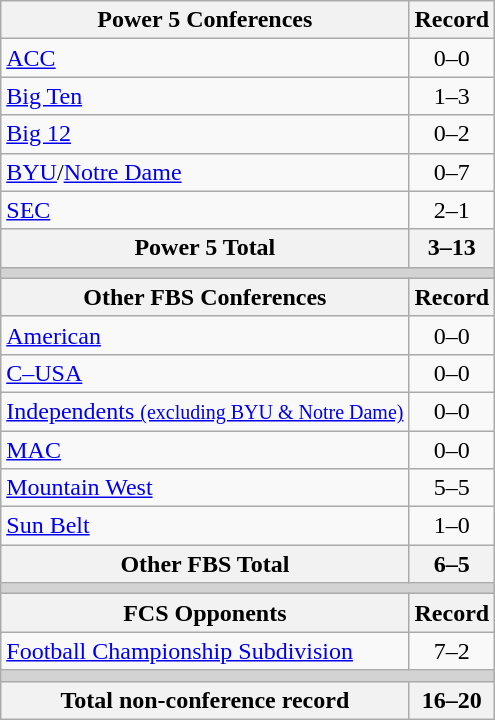<table class="wikitable">
<tr>
<th>Power 5 Conferences</th>
<th>Record</th>
</tr>
<tr>
<td><a href='#'>ACC</a></td>
<td align=center>0–0</td>
</tr>
<tr>
<td><a href='#'>Big Ten</a></td>
<td align=center>1–3</td>
</tr>
<tr>
<td><a href='#'>Big 12</a></td>
<td align=center>0–2</td>
</tr>
<tr>
<td><a href='#'>BYU</a>/<a href='#'>Notre Dame</a></td>
<td align=center>0–7</td>
</tr>
<tr>
<td><a href='#'>SEC</a></td>
<td align=center>2–1</td>
</tr>
<tr>
<th>Power 5 Total</th>
<th>3–13</th>
</tr>
<tr>
<th colspan="2" style="background:lightgrey;"></th>
</tr>
<tr>
<th>Other FBS Conferences</th>
<th>Record</th>
</tr>
<tr>
<td><a href='#'>American</a></td>
<td align=center>0–0</td>
</tr>
<tr>
<td><a href='#'>C–USA</a></td>
<td align=center>0–0</td>
</tr>
<tr>
<td><a href='#'>Independents <small>(excluding BYU & Notre Dame)</small></a></td>
<td align=center>0–0</td>
</tr>
<tr>
<td><a href='#'>MAC</a></td>
<td align=center>0–0</td>
</tr>
<tr>
<td><a href='#'>Mountain West</a></td>
<td align=center>5–5</td>
</tr>
<tr>
<td><a href='#'>Sun Belt</a></td>
<td align=center>1–0</td>
</tr>
<tr>
<th>Other FBS Total</th>
<th>6–5</th>
</tr>
<tr>
<th colspan="2" style="background:lightgrey;"></th>
</tr>
<tr>
<th>FCS Opponents</th>
<th>Record</th>
</tr>
<tr>
<td><a href='#'>Football Championship Subdivision</a></td>
<td align=center>7–2</td>
</tr>
<tr>
<th colspan="2" style="background:lightgrey;"></th>
</tr>
<tr>
<th>Total non-conference record</th>
<th>16–20</th>
</tr>
</table>
